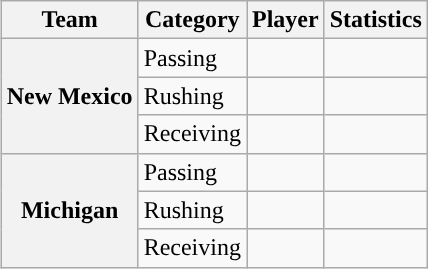<table class="wikitable" style="float:right">
<tr>
<th>Team</th>
<th>Category</th>
<th>Player</th>
<th>Statistics</th>
</tr>
<tr>
<th rowspan=3>New Mexico</th>
<td>Passing</td>
<td></td>
<td></td>
</tr>
<tr>
<td>Rushing</td>
<td></td>
<td></td>
</tr>
<tr>
<td>Receiving</td>
<td></td>
<td></td>
</tr>
<tr>
<th rowspan=3>Michigan</th>
<td>Passing</td>
<td></td>
<td></td>
</tr>
<tr>
<td>Rushing</td>
<td></td>
<td></td>
</tr>
<tr>
<td>Receiving</td>
<td></td>
<td></td>
</tr>
</table>
